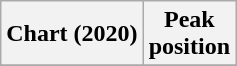<table class="wikitable plainrowheaders">
<tr>
<th scope="col">Chart (2020)</th>
<th scope="col">Peak<br>position</th>
</tr>
<tr>
</tr>
</table>
